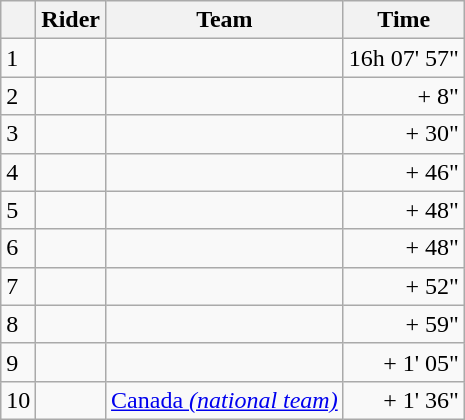<table class="wikitable">
<tr>
<th></th>
<th>Rider</th>
<th>Team</th>
<th>Time</th>
</tr>
<tr>
<td>1</td>
<td> </td>
<td></td>
<td style="text-align:right;">16h 07' 57"</td>
</tr>
<tr>
<td>2</td>
<td></td>
<td></td>
<td style="text-align:right;">+ 8"</td>
</tr>
<tr>
<td>3</td>
<td></td>
<td></td>
<td style="text-align:right;">+ 30"</td>
</tr>
<tr>
<td>4</td>
<td></td>
<td></td>
<td style="text-align:right;">+ 46"</td>
</tr>
<tr>
<td>5</td>
<td></td>
<td></td>
<td style="text-align:right;">+ 48"</td>
</tr>
<tr>
<td>6</td>
<td></td>
<td></td>
<td style="text-align:right;">+ 48"</td>
</tr>
<tr>
<td>7</td>
<td></td>
<td></td>
<td style="text-align:right;">+ 52"</td>
</tr>
<tr>
<td>8</td>
<td> </td>
<td></td>
<td style="text-align:right;">+ 59"</td>
</tr>
<tr>
<td>9</td>
<td></td>
<td></td>
<td style="text-align:right;">+ 1' 05"</td>
</tr>
<tr>
<td>10</td>
<td></td>
<td><a href='#'>Canada <em>(national team)</em></a></td>
<td style="text-align:right;">+ 1' 36"</td>
</tr>
</table>
